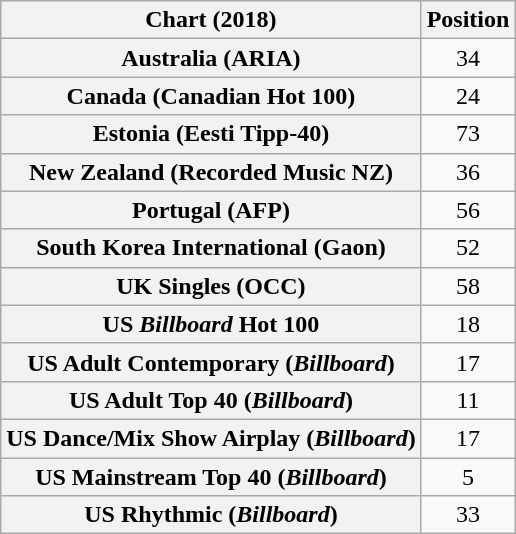<table class="wikitable sortable plainrowheaders" style="text-align:center">
<tr>
<th scope="col">Chart (2018)</th>
<th scope="col">Position</th>
</tr>
<tr>
<th scope="row">Australia (ARIA)</th>
<td>34</td>
</tr>
<tr>
<th scope="row">Canada (Canadian Hot 100)</th>
<td>24</td>
</tr>
<tr>
<th scope="row">Estonia (Eesti Tipp-40)</th>
<td>73</td>
</tr>
<tr>
<th scope="row">New Zealand (Recorded Music NZ)</th>
<td>36</td>
</tr>
<tr>
<th scope="row">Portugal (AFP)</th>
<td>56</td>
</tr>
<tr>
<th scope="row">South Korea International (Gaon)</th>
<td>52</td>
</tr>
<tr>
<th scope="row">UK Singles (OCC)</th>
<td>58</td>
</tr>
<tr>
<th scope="row">US <em>Billboard</em> Hot 100</th>
<td>18</td>
</tr>
<tr>
<th scope="row">US Adult Contemporary (<em>Billboard</em>)</th>
<td>17</td>
</tr>
<tr>
<th scope="row">US Adult Top 40 (<em>Billboard</em>)</th>
<td>11</td>
</tr>
<tr>
<th scope="row">US Dance/Mix Show Airplay (<em>Billboard</em>)</th>
<td>17</td>
</tr>
<tr>
<th scope="row">US Mainstream Top 40 (<em>Billboard</em>)</th>
<td>5</td>
</tr>
<tr>
<th scope="row">US Rhythmic (<em>Billboard</em>)</th>
<td>33</td>
</tr>
</table>
